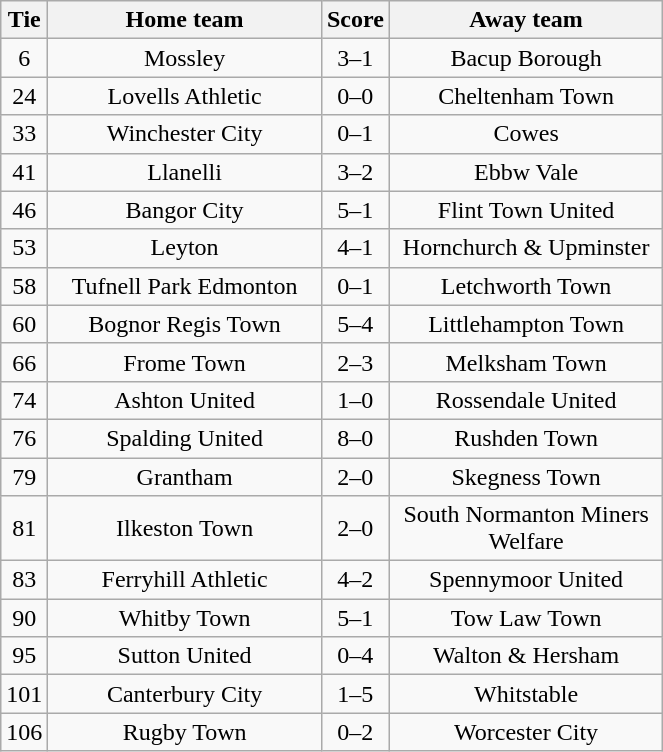<table class="wikitable" style="text-align:center;">
<tr>
<th width=20>Tie</th>
<th width=175>Home team</th>
<th width=20>Score</th>
<th width=175>Away team</th>
</tr>
<tr>
<td>6</td>
<td>Mossley</td>
<td>3–1</td>
<td>Bacup Borough</td>
</tr>
<tr>
<td>24</td>
<td>Lovells Athletic</td>
<td>0–0</td>
<td>Cheltenham Town</td>
</tr>
<tr>
<td>33</td>
<td>Winchester City</td>
<td>0–1</td>
<td>Cowes</td>
</tr>
<tr>
<td>41</td>
<td>Llanelli</td>
<td>3–2</td>
<td>Ebbw Vale</td>
</tr>
<tr>
<td>46</td>
<td>Bangor City</td>
<td>5–1</td>
<td>Flint Town United</td>
</tr>
<tr>
<td>53</td>
<td>Leyton</td>
<td>4–1</td>
<td>Hornchurch & Upminster</td>
</tr>
<tr>
<td>58</td>
<td>Tufnell Park Edmonton</td>
<td>0–1</td>
<td>Letchworth Town</td>
</tr>
<tr>
<td>60</td>
<td>Bognor Regis Town</td>
<td>5–4</td>
<td>Littlehampton Town</td>
</tr>
<tr>
<td>66</td>
<td>Frome Town</td>
<td>2–3</td>
<td>Melksham Town</td>
</tr>
<tr>
<td>74</td>
<td>Ashton United</td>
<td>1–0</td>
<td>Rossendale United</td>
</tr>
<tr>
<td>76</td>
<td>Spalding United</td>
<td>8–0</td>
<td>Rushden Town</td>
</tr>
<tr>
<td>79</td>
<td>Grantham</td>
<td>2–0</td>
<td>Skegness Town</td>
</tr>
<tr>
<td>81</td>
<td>Ilkeston Town</td>
<td>2–0</td>
<td>South Normanton Miners Welfare</td>
</tr>
<tr>
<td>83</td>
<td>Ferryhill Athletic</td>
<td>4–2</td>
<td>Spennymoor United</td>
</tr>
<tr>
<td>90</td>
<td>Whitby Town</td>
<td>5–1</td>
<td>Tow Law Town</td>
</tr>
<tr>
<td>95</td>
<td>Sutton United</td>
<td>0–4</td>
<td>Walton & Hersham</td>
</tr>
<tr>
<td>101</td>
<td>Canterbury City</td>
<td>1–5</td>
<td>Whitstable</td>
</tr>
<tr>
<td>106</td>
<td>Rugby Town</td>
<td>0–2</td>
<td>Worcester City</td>
</tr>
</table>
